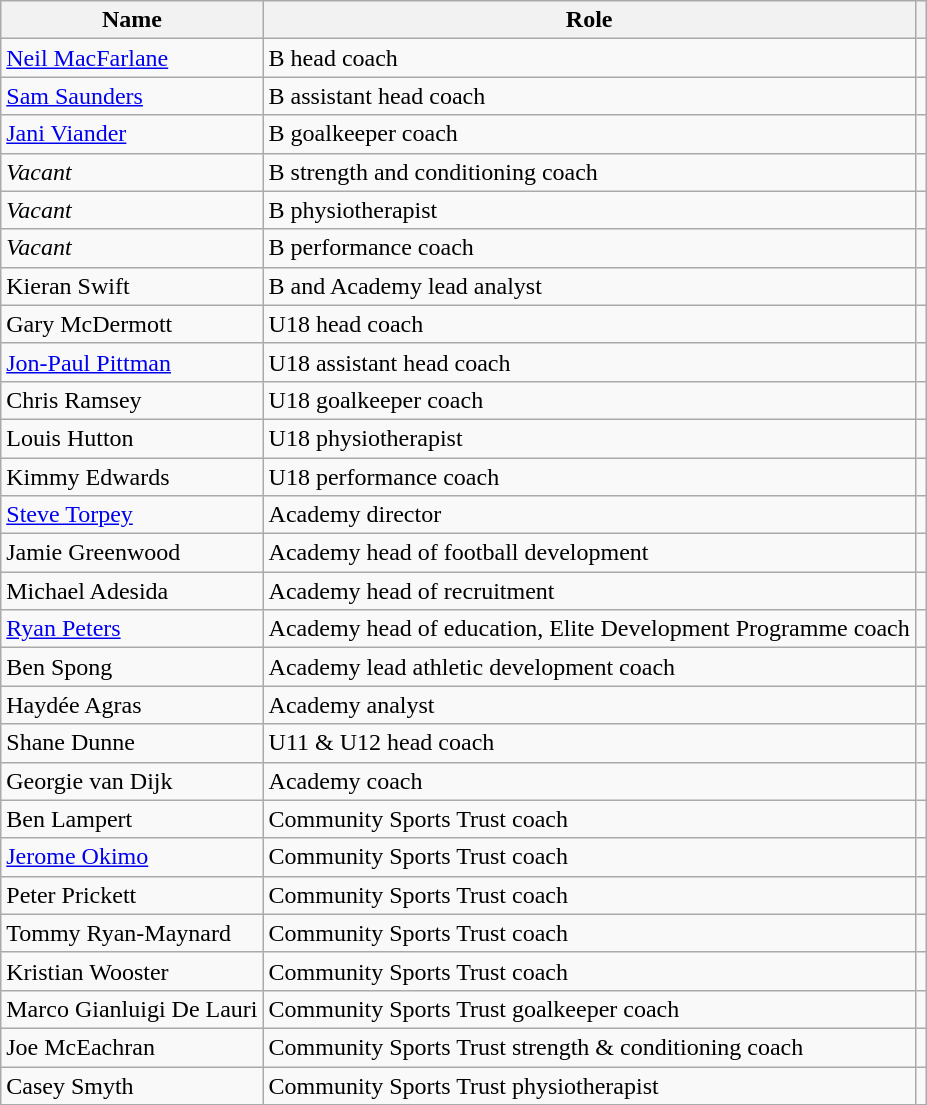<table class="wikitable">
<tr>
<th>Name</th>
<th>Role</th>
<th></th>
</tr>
<tr>
<td><a href='#'>Neil MacFarlane</a></td>
<td>B head coach</td>
<td></td>
</tr>
<tr>
<td><a href='#'>Sam Saunders</a></td>
<td>B assistant head coach</td>
<td></td>
</tr>
<tr>
<td><a href='#'>Jani Viander</a></td>
<td>B goalkeeper coach</td>
<td></td>
</tr>
<tr>
<td><em>Vacant</em></td>
<td>B strength and conditioning coach</td>
<td></td>
</tr>
<tr>
<td><em>Vacant</em></td>
<td>B physiotherapist</td>
<td></td>
</tr>
<tr>
<td><em>Vacant</em></td>
<td>B performance coach</td>
<td></td>
</tr>
<tr>
<td>Kieran Swift</td>
<td>B and Academy lead analyst</td>
<td></td>
</tr>
<tr>
<td>Gary McDermott</td>
<td>U18 head coach</td>
<td></td>
</tr>
<tr>
<td><a href='#'>Jon-Paul Pittman</a></td>
<td>U18 assistant head coach</td>
<td></td>
</tr>
<tr>
<td>Chris Ramsey</td>
<td>U18 goalkeeper coach</td>
<td></td>
</tr>
<tr>
<td>Louis Hutton</td>
<td>U18 physiotherapist</td>
<td></td>
</tr>
<tr>
<td>Kimmy Edwards</td>
<td>U18 performance coach</td>
<td></td>
</tr>
<tr>
<td><a href='#'>Steve Torpey</a></td>
<td>Academy director</td>
<td></td>
</tr>
<tr>
<td>Jamie Greenwood</td>
<td>Academy head of football development</td>
<td></td>
</tr>
<tr>
<td>Michael Adesida</td>
<td>Academy head of recruitment</td>
<td></td>
</tr>
<tr>
<td><a href='#'>Ryan Peters</a></td>
<td>Academy head of education, Elite Development Programme coach</td>
<td><br></td>
</tr>
<tr>
<td>Ben Spong</td>
<td>Academy lead athletic development coach</td>
<td></td>
</tr>
<tr>
<td>Haydée Agras</td>
<td>Academy analyst</td>
<td></td>
</tr>
<tr>
<td>Shane Dunne</td>
<td>U11 & U12 head coach</td>
<td></td>
</tr>
<tr>
<td>Georgie van Dijk</td>
<td>Academy coach</td>
<td></td>
</tr>
<tr>
<td>Ben Lampert</td>
<td>Community Sports Trust coach</td>
<td></td>
</tr>
<tr>
<td><a href='#'>Jerome Okimo</a></td>
<td>Community Sports Trust coach</td>
<td></td>
</tr>
<tr>
<td>Peter Prickett</td>
<td>Community Sports Trust coach</td>
<td></td>
</tr>
<tr>
<td>Tommy Ryan-Maynard</td>
<td>Community Sports Trust coach</td>
<td></td>
</tr>
<tr>
<td>Kristian Wooster</td>
<td>Community Sports Trust coach</td>
<td></td>
</tr>
<tr>
<td>Marco Gianluigi De Lauri</td>
<td>Community Sports Trust goalkeeper coach</td>
<td></td>
</tr>
<tr>
<td>Joe McEachran</td>
<td>Community Sports Trust strength & conditioning coach</td>
<td></td>
</tr>
<tr>
<td>Casey Smyth</td>
<td>Community Sports Trust physiotherapist</td>
<td></td>
</tr>
</table>
